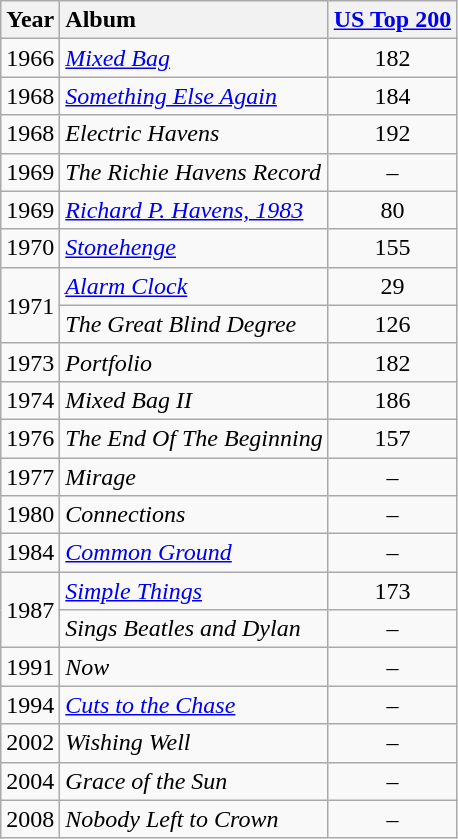<table class="wikitable">
<tr>
<th style="text-align:left;">Year</th>
<th style="text-align:left;">Album</th>
<th style="text-align:center;"><a href='#'>US Top 200</a></th>
</tr>
<tr>
<td style="text-align:left;">1966</td>
<td style="text-align:left;"><em><a href='#'>Mixed Bag</a></em></td>
<td style="text-align:center;">182</td>
</tr>
<tr>
<td style="text-align:left;">1968</td>
<td style="text-align:left;"><em><a href='#'>Something Else Again</a></em></td>
<td style="text-align:center;">184</td>
</tr>
<tr>
<td style="text-align:left;">1968</td>
<td style="text-align:left;"><em>Electric Havens</em></td>
<td style="text-align:center;">192</td>
</tr>
<tr>
<td style="text-align:left;">1969</td>
<td style="text-align:left;"><em>The Richie Havens Record</em></td>
<td style="text-align:center;">–</td>
</tr>
<tr>
<td style="text-align:left;">1969</td>
<td style="text-align:left;"><em><a href='#'>Richard P. Havens, 1983</a></em></td>
<td style="text-align:center;">80</td>
</tr>
<tr>
<td style="text-align:left;">1970</td>
<td style="text-align:left;"><em><a href='#'>Stonehenge</a></em></td>
<td style="text-align:center;">155</td>
</tr>
<tr>
<td rowspan="2">1971</td>
<td style="text-align:left;"><em><a href='#'>Alarm Clock</a></em></td>
<td style="text-align:center;">29</td>
</tr>
<tr>
<td style="text-align:left;"><em>The Great Blind Degree</em></td>
<td style="text-align:center;">126</td>
</tr>
<tr>
<td style="text-align:left;">1973</td>
<td style="text-align:left;"><em>Portfolio</em></td>
<td style="text-align:center;">182</td>
</tr>
<tr>
<td style="text-align:left;">1974</td>
<td style="text-align:left;"><em>Mixed Bag II</em></td>
<td style="text-align:center;">186</td>
</tr>
<tr>
<td style="text-align:left;">1976</td>
<td style="text-align:left;"><em>The End Of The Beginning</em></td>
<td style="text-align:center;">157</td>
</tr>
<tr>
<td style="text-align:left;">1977</td>
<td style="text-align:left;"><em>Mirage</em></td>
<td style="text-align:center;">–</td>
</tr>
<tr>
<td style="text-align:left;">1980</td>
<td style="text-align:left;"><em>Connections</em></td>
<td style="text-align:center;">–</td>
</tr>
<tr>
<td style="text-align:left;">1984</td>
<td style="text-align:left;"><em><a href='#'>Common Ground</a></em></td>
<td style="text-align:center;">–</td>
</tr>
<tr>
<td rowspan="2">1987</td>
<td style="text-align:left;"><em><a href='#'>Simple Things</a></em></td>
<td style="text-align:center;">173</td>
</tr>
<tr>
<td style="text-align:left;"><em>Sings Beatles and Dylan</em></td>
<td style="text-align:center;">–</td>
</tr>
<tr>
<td style="text-align:left;">1991</td>
<td style="text-align:left;"><em>Now</em></td>
<td style="text-align:center;">–</td>
</tr>
<tr>
<td style="text-align:left;">1994</td>
<td style="text-align:left;"><em><a href='#'>Cuts to the Chase</a></em></td>
<td style="text-align:center;">–</td>
</tr>
<tr>
<td style="text-align:left;">2002</td>
<td style="text-align:left;"><em>Wishing Well</em></td>
<td style="text-align:center;">–</td>
</tr>
<tr>
<td style="text-align:left;">2004</td>
<td style="text-align:left;"><em>Grace of the Sun</em></td>
<td style="text-align:center;">–</td>
</tr>
<tr>
<td style="text-align:left;">2008</td>
<td style="text-align:left;"><em>Nobody Left to Crown</em></td>
<td style="text-align:center;">–</td>
</tr>
</table>
